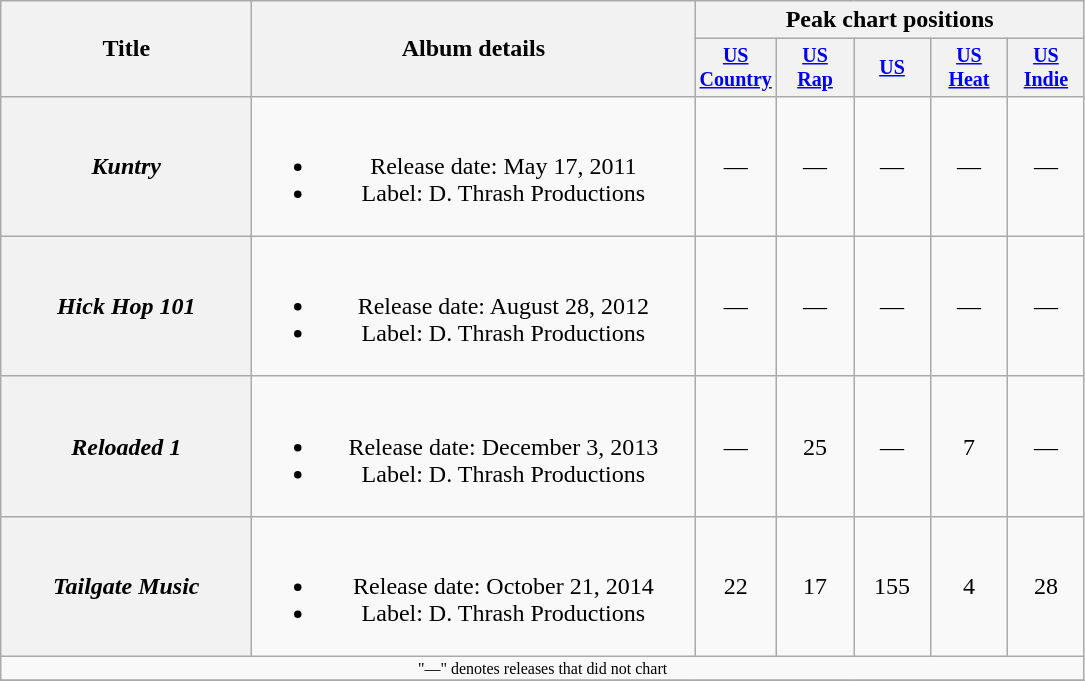<table class="wikitable plainrowheaders" style="text-align:center;">
<tr>
<th rowspan="2" style="width:10em;">Title</th>
<th rowspan="2" style="width:18em;">Album details</th>
<th colspan="5">Peak chart positions</th>
</tr>
<tr style="font-size:smaller;">
<th width="45"><a href='#'>US Country</a><br></th>
<th width="45"><a href='#'>US<br>Rap</a><br></th>
<th width="45"><a href='#'>US</a><br></th>
<th width="45"><a href='#'>US<br>Heat</a><br></th>
<th width="45"><a href='#'>US<br>Indie</a><br></th>
</tr>
<tr>
<th scope="row"><em>Kuntry</em></th>
<td><br><ul><li>Release date: May 17, 2011</li><li>Label: D. Thrash Productions</li></ul></td>
<td>—</td>
<td>—</td>
<td>—</td>
<td>—</td>
<td>—</td>
</tr>
<tr>
<th scope="row"><em>Hick Hop 101</em></th>
<td><br><ul><li>Release date: August 28, 2012</li><li>Label: D. Thrash Productions</li></ul></td>
<td>—</td>
<td>—</td>
<td>—</td>
<td>—</td>
<td>—</td>
</tr>
<tr>
<th scope="row"><em>Reloaded 1</em></th>
<td><br><ul><li>Release date: December 3, 2013</li><li>Label: D. Thrash Productions</li></ul></td>
<td>—</td>
<td>25</td>
<td>—</td>
<td>7</td>
<td>—</td>
</tr>
<tr>
<th scope="row"><em>Tailgate Music</em><br></th>
<td><br><ul><li>Release date: October 21, 2014</li><li>Label: D. Thrash Productions</li></ul></td>
<td>22</td>
<td>17</td>
<td>155</td>
<td>4</td>
<td>28</td>
</tr>
<tr>
<td colspan="7" style="font-size:8pt">"—" denotes releases that did not chart</td>
</tr>
<tr>
</tr>
</table>
